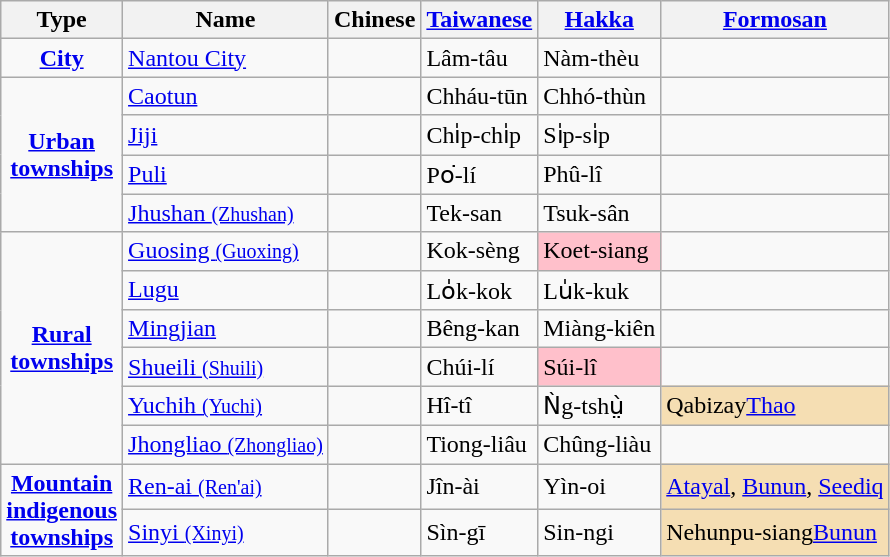<table class=wikitable>
<tr>
<th>Type</th>
<th>Name</th>
<th>Chinese</th>
<th><a href='#'>Taiwanese</a></th>
<th><a href='#'>Hakka</a></th>
<th><a href='#'>Formosan</a></th>
</tr>
<tr>
<td align=center><strong><a href='#'>City</a></strong></td>
<td><a href='#'>Nantou City</a></td>
<td></td>
<td>Lâm-tâu</td>
<td>Nàm-thèu</td>
<td></td>
</tr>
<tr>
<td rowspan=4 align=center><strong><a href='#'>Urban<br>townships</a></strong></td>
<td><a href='#'>Caotun</a></td>
<td></td>
<td>Chháu-tūn</td>
<td>Chhó-thùn</td>
<td></td>
</tr>
<tr>
<td><a href='#'>Jiji</a></td>
<td></td>
<td>Chi̍p-chi̍p</td>
<td>Si̍p-si̍p</td>
<td></td>
</tr>
<tr>
<td><a href='#'>Puli</a></td>
<td></td>
<td>Po͘-lí</td>
<td>Phû-lî</td>
<td></td>
</tr>
<tr>
<td><a href='#'>Jhushan <small>(Zhushan)</small></a></td>
<td></td>
<td>Tek-san</td>
<td>Tsuk-sân</td>
<td></td>
</tr>
<tr>
<td rowspan=6 align=center><strong><a href='#'>Rural<br>townships</a></strong></td>
<td><a href='#'>Guosing <small>(Guoxing)</small></a></td>
<td></td>
<td>Kok-sèng</td>
<td bgcolor=pink>Koet-siang</td>
<td></td>
</tr>
<tr>
<td><a href='#'>Lugu</a></td>
<td></td>
<td>Lo̍k-kok</td>
<td>Lu̍k-kuk</td>
<td></td>
</tr>
<tr>
<td><a href='#'>Mingjian</a></td>
<td></td>
<td>Bêng-kan</td>
<td>Miàng-kiên</td>
<td></td>
</tr>
<tr>
<td><a href='#'>Shueili <small>(Shuili)</small></a></td>
<td></td>
<td>Chúi-lí</td>
<td bgcolor=pink>Súi-lî</td>
<td></td>
</tr>
<tr>
<td><a href='#'>Yuchih <small>(Yuchi)</small></a></td>
<td></td>
<td>Hî-tî</td>
<td>Ǹg-tshṳ̀</td>
<td bgcolor=wheat>Qabizay<span><a href='#'>Thao</a></span></td>
</tr>
<tr>
<td><a href='#'>Jhongliao <small>(Zhongliao)</small></a></td>
<td></td>
<td>Tiong-liâu</td>
<td>Chûng-liàu</td>
<td></td>
</tr>
<tr>
<td rowspan=2 align=center><strong><a href='#'>Mountain<br>indigenous<br>townships</a></strong></td>
<td><a href='#'>Ren-ai <small>(Ren'ai)</small></a></td>
<td></td>
<td>Jîn-ài</td>
<td>Yìn-oi</td>
<td bgcolor=wheat><span><a href='#'>Atayal</a>, <a href='#'>Bunun</a>, <a href='#'>Seediq</a></span></td>
</tr>
<tr>
<td><a href='#'>Sinyi <small>(Xinyi)</small></a></td>
<td></td>
<td>Sìn-gī</td>
<td>Sin-ngi</td>
<td bgcolor=wheat>Nehunpu-siang<span><a href='#'>Bunun</a></span></td>
</tr>
</table>
